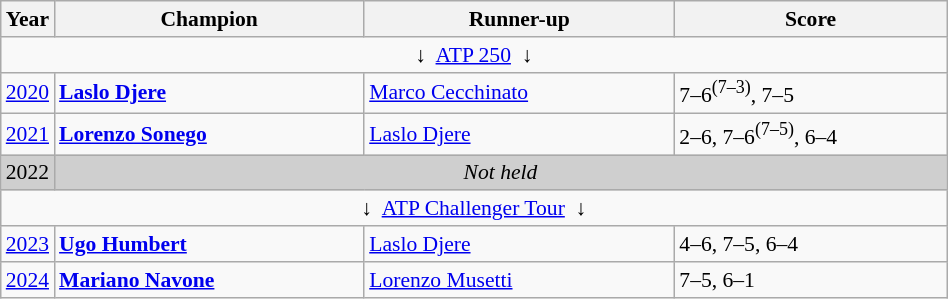<table class="wikitable" style="font-size:90%">
<tr>
<th>Year</th>
<th width="200">Champion</th>
<th width="200">Runner-up</th>
<th width="175">Score</th>
</tr>
<tr>
<td colspan=4 align=center>↓  <a href='#'>ATP 250</a>  ↓</td>
</tr>
<tr>
<td><a href='#'>2020</a></td>
<td> <strong><a href='#'>Laslo Djere</a></strong></td>
<td> <a href='#'>Marco Cecchinato</a></td>
<td>7–6<sup>(7–3)</sup>, 7–5</td>
</tr>
<tr>
<td><a href='#'>2021</a></td>
<td> <strong><a href='#'>Lorenzo Sonego</a></strong></td>
<td> <a href='#'>Laslo Djere</a></td>
<td>2–6, 7–6<sup>(7–5)</sup>, 6–4</td>
</tr>
<tr>
<td style="background:#cfcfcf">2022</td>
<td colspan=3 align=center style="background:#cfcfcf"><em>Not held</em></td>
</tr>
<tr>
<td colspan=4 align=center>↓  <a href='#'>ATP Challenger Tour</a>  ↓</td>
</tr>
<tr>
<td><a href='#'>2023</a></td>
<td> <strong><a href='#'>Ugo Humbert</a></strong></td>
<td> <a href='#'>Laslo Djere</a></td>
<td>4–6, 7–5, 6–4</td>
</tr>
<tr>
<td><a href='#'>2024</a></td>
<td> <strong><a href='#'>Mariano Navone</a></strong></td>
<td> <a href='#'>Lorenzo Musetti</a></td>
<td>7–5, 6–1</td>
</tr>
</table>
